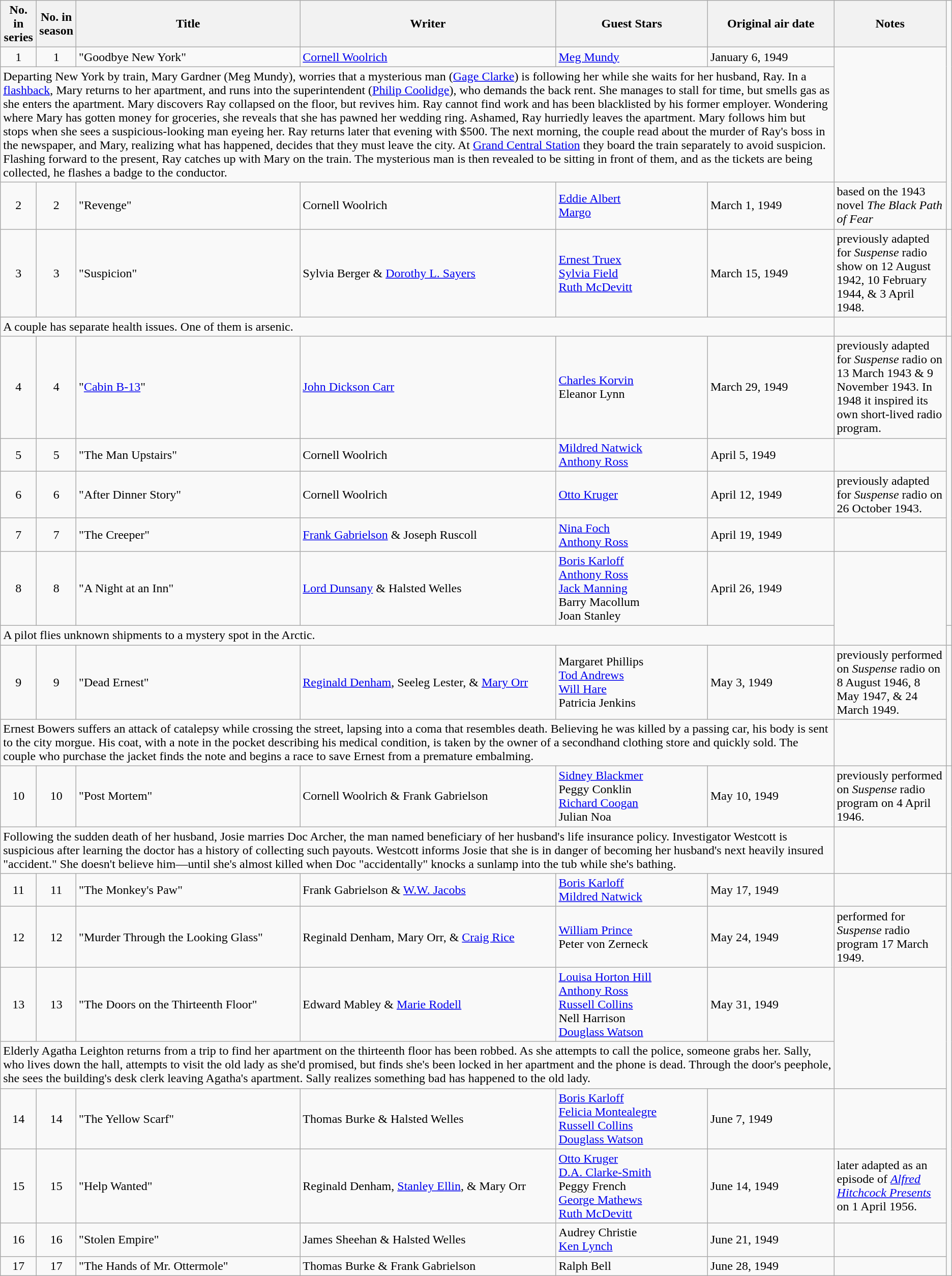<table class="wikitable plainrowheaders">
<tr>
<th align="center" width="40">No. in<br>series</th>
<th align="center" width="40">No. in<br> season</th>
<th>Title</th>
<th>Writer</th>
<th>Guest Stars</th>
<th>Original air date</th>
<th>Notes</th>
</tr>
<tr>
<td style="text-align:center;">1</td>
<td style="text-align:center;">1</td>
<td>"Goodbye New York"</td>
<td><a href='#'>Cornell Woolrich</a></td>
<td><a href='#'>Meg Mundy</a></td>
<td>January 6, 1949</td>
<td rowspan="2"></td>
</tr>
<tr>
<td colspan="6">Departing New York by train, Mary Gardner (Meg Mundy), worries that a mysterious man (<a href='#'>Gage Clarke</a>) is following her while she waits for her husband, Ray. In a <a href='#'>flashback</a>, Mary returns to her apartment, and runs into the superintendent (<a href='#'>Philip Coolidge</a>), who demands the back rent. She manages to stall for time, but smells gas as she enters the apartment. Mary discovers Ray collapsed on the floor, but revives him. Ray cannot find work and has been blacklisted by his former employer. Wondering where Mary has gotten money for groceries, she reveals that she has pawned her wedding ring. Ashamed, Ray hurriedly leaves the apartment. Mary follows him but stops when she sees a suspicious-looking man eyeing her. Ray returns later that evening with $500. The next morning, the couple read about the murder of Ray's boss in the newspaper, and Mary, realizing what has happened, decides that they must leave the city. At <a href='#'>Grand Central Station</a> they board the train separately to avoid suspicion. Flashing forward to the present, Ray catches up with Mary on the train. The mysterious man is then revealed to be sitting in front of them, and as the tickets are being collected, he flashes a badge to the conductor.</td>
</tr>
<tr>
<td style="text-align:center">2</td>
<td style="text-align:center">2</td>
<td>"Revenge"</td>
<td>Cornell Woolrich</td>
<td><a href='#'>Eddie Albert</a> <br> <a href='#'>Margo</a></td>
<td>March 1, 1949</td>
<td>based on the 1943 novel <em>The Black Path of Fear</em></td>
</tr>
<tr>
<td style="text-align:center;">3</td>
<td style="text-align:center;">3</td>
<td>"Suspicion"</td>
<td>Sylvia Berger & <a href='#'>Dorothy L. Sayers</a></td>
<td><a href='#'>Ernest Truex</a> <br> <a href='#'>Sylvia Field</a> <br> <a href='#'>Ruth McDevitt</a></td>
<td>March 15, 1949</td>
<td>previously adapted for <em>Suspense</em> radio show on 12 August 1942, 10 February 1944, & 3 April 1948.</td>
<td rowspan="2"></td>
</tr>
<tr>
<td colspan="6">A couple has separate health issues. One of them is arsenic.</td>
</tr>
<tr>
<td style="text-align:center;">4</td>
<td style="text-align:center;">4</td>
<td>"<a href='#'>Cabin B-13</a>"</td>
<td><a href='#'>John Dickson Carr</a></td>
<td><a href='#'>Charles Korvin</a> <br> Eleanor Lynn</td>
<td>March 29, 1949</td>
<td>previously adapted for <em>Suspense</em> radio on 13 March 1943 & 9 November 1943. In 1948 it inspired its own short-lived radio program.</td>
</tr>
<tr>
<td style="text-align:center;">5</td>
<td style="text-align:center;">5</td>
<td>"The Man Upstairs"</td>
<td>Cornell Woolrich</td>
<td><a href='#'>Mildred Natwick</a> <br> <a href='#'>Anthony Ross</a></td>
<td>April 5, 1949</td>
<td></td>
</tr>
<tr>
<td style="text-align:center;">6</td>
<td style="text-align:center;">6</td>
<td>"After Dinner Story"</td>
<td>Cornell Woolrich</td>
<td><a href='#'>Otto Kruger</a></td>
<td>April 12, 1949</td>
<td>previously adapted for <em>Suspense</em> radio on 26 October 1943.</td>
</tr>
<tr>
<td style="text-align:center;">7</td>
<td style="text-align:center;">7</td>
<td>"The Creeper"</td>
<td><a href='#'>Frank Gabrielson</a> & Joseph Ruscoll</td>
<td><a href='#'>Nina Foch</a> <br> <a href='#'>Anthony Ross</a></td>
<td>April 19, 1949</td>
<td></td>
</tr>
<tr>
<td style="text-align:center;">8</td>
<td style="text-align:center;">8</td>
<td>"A Night at an Inn"</td>
<td><a href='#'>Lord Dunsany</a> & Halsted Welles</td>
<td><a href='#'>Boris Karloff</a> <br> <a href='#'>Anthony Ross</a> <br> <a href='#'>Jack Manning</a> <br> Barry Macollum <br> Joan Stanley</td>
<td>April 26, 1949</td>
<td rowspan="2"></td>
</tr>
<tr>
<td colspan="6">A pilot flies unknown shipments to a mystery spot in the Arctic.</td>
<td></td>
</tr>
<tr>
<td style="text-align:center;">9</td>
<td style="text-align:center;">9</td>
<td>"Dead Ernest"</td>
<td><a href='#'>Reginald Denham</a>, Seeleg Lester, & <a href='#'>Mary Orr</a></td>
<td>Margaret Phillips <br> <a href='#'>Tod Andrews</a> <br> <a href='#'>Will Hare</a> <br> Patricia Jenkins</td>
<td>May 3, 1949</td>
<td>previously performed on <em>Suspense</em> radio on 8 August 1946, 8 May 1947, & 24 March 1949.</td>
<td rowspan="2"></td>
</tr>
<tr>
<td colspan="6">Ernest Bowers suffers an attack of catalepsy while crossing the street, lapsing into a coma that resembles death. Believing he was killed by a passing car, his body is sent to the city morgue. His coat, with a note in the pocket describing his medical condition, is taken by the owner of a secondhand clothing store and quickly sold. The couple who purchase the jacket finds the note and begins a race to save Ernest from a premature embalming.</td>
</tr>
<tr>
<td style="text-align:center;">10</td>
<td style="text-align:center;">10</td>
<td>"Post Mortem"</td>
<td>Cornell Woolrich & Frank Gabrielson</td>
<td><a href='#'>Sidney Blackmer</a> <br> Peggy Conklin <br> <a href='#'>Richard Coogan</a> <br> Julian Noa</td>
<td>May 10, 1949</td>
<td>previously performed on <em>Suspense</em> radio program on 4 April 1946.</td>
<td rowspan="2"></td>
</tr>
<tr>
<td colspan="6">Following the sudden death of her husband, Josie marries Doc Archer, the man named beneficiary of her husband's life insurance policy. Investigator Westcott is suspicious after learning the doctor has a history of collecting such payouts. Westcott informs Josie that she is in danger of becoming her husband's next heavily insured "accident." She doesn't believe him—until she's almost killed when Doc "accidentally" knocks a sunlamp into the tub while she's bathing.</td>
</tr>
<tr>
<td style="text-align:center;">11</td>
<td style="text-align:center;">11</td>
<td>"The Monkey's Paw"</td>
<td>Frank Gabrielson & <a href='#'>W.W. Jacobs</a></td>
<td><a href='#'>Boris Karloff</a> <br> <a href='#'>Mildred Natwick</a></td>
<td>May 17, 1949</td>
<td></td>
</tr>
<tr>
<td style="text-align:center;">12</td>
<td style="text-align:center;">12</td>
<td>"Murder Through the Looking Glass"</td>
<td>Reginald Denham, Mary Orr, & <a href='#'>Craig Rice</a></td>
<td><a href='#'>William Prince</a> <br> Peter von Zerneck</td>
<td>May 24, 1949</td>
<td>performed for <em>Suspense</em> radio program 17 March 1949.</td>
</tr>
<tr>
<td style="text-align:center;">13</td>
<td style="text-align:center;">13</td>
<td>"The Doors on the Thirteenth Floor"</td>
<td>Edward Mabley & <a href='#'>Marie Rodell</a></td>
<td><a href='#'>Louisa Horton Hill</a> <br> <a href='#'>Anthony Ross</a> <br> <a href='#'>Russell Collins</a> <br> Nell Harrison <br> <a href='#'>Douglass Watson</a></td>
<td>May 31, 1949</td>
<td rowspan="2"></td>
</tr>
<tr>
<td colspan="6">Elderly Agatha Leighton returns from a trip to find her apartment on the thirteenth floor has been robbed. As she attempts to call the police, someone grabs her. Sally, who lives down the hall, attempts to visit the old lady as she'd promised, but finds she's been locked in her apartment and the phone is dead. Through the door's peephole, she sees the building's desk clerk leaving Agatha's apartment. Sally realizes something bad has happened to the old lady.</td>
</tr>
<tr>
<td style="text-align:center;">14</td>
<td style="text-align:center;">14</td>
<td>"The Yellow Scarf"</td>
<td>Thomas Burke & Halsted Welles</td>
<td><a href='#'>Boris Karloff</a> <br> <a href='#'>Felicia Montealegre</a> <br> <a href='#'>Russell Collins</a> <br> <a href='#'>Douglass Watson</a></td>
<td>June 7, 1949</td>
<td></td>
</tr>
<tr>
<td style="text-align:center;">15</td>
<td style="text-align:center;">15</td>
<td>"Help Wanted"</td>
<td>Reginald Denham, <a href='#'>Stanley Ellin</a>, & Mary Orr</td>
<td><a href='#'>Otto Kruger</a> <br> <a href='#'>D.A. Clarke-Smith</a> <br> Peggy French <br> <a href='#'>George Mathews</a><br> <a href='#'>Ruth McDevitt</a></td>
<td>June 14, 1949</td>
<td>later adapted as an episode of <em><a href='#'>Alfred Hitchcock Presents</a></em> on 1 April 1956.</td>
</tr>
<tr>
<td style="text-align:center;">16</td>
<td style="text-align:center;">16</td>
<td>"Stolen Empire"</td>
<td>James Sheehan & Halsted Welles</td>
<td>Audrey Christie <br> <a href='#'>Ken Lynch</a></td>
<td>June 21, 1949</td>
<td></td>
</tr>
<tr>
<td style="text-align:center;">17</td>
<td style="text-align:center;">17</td>
<td>"The Hands of Mr. Ottermole"</td>
<td>Thomas Burke & Frank Gabrielson</td>
<td>Ralph Bell</td>
<td>June 28, 1949</td>
<td></td>
</tr>
</table>
